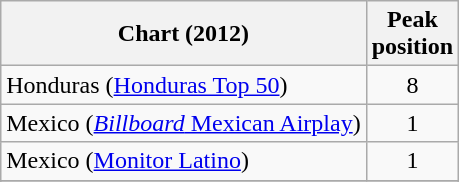<table class="wikitable sortable">
<tr>
<th align="left">Chart (2012)</th>
<th align="left">Peak<br>position</th>
</tr>
<tr>
<td>Honduras (<a href='#'>Honduras Top 50</a>)</td>
<td align="center">8</td>
</tr>
<tr>
<td>Mexico (<a href='#'><em>Billboard</em> Mexican Airplay</a>)</td>
<td align="center">1</td>
</tr>
<tr>
<td>Mexico (<a href='#'>Monitor Latino</a>)</td>
<td align="center">1</td>
</tr>
<tr>
</tr>
<tr>
</tr>
</table>
